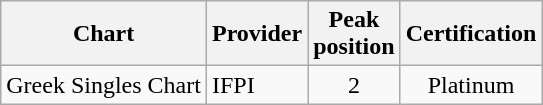<table class="wikitable">
<tr>
<th>Chart</th>
<th>Provider</th>
<th>Peak<br>position</th>
<th>Certification</th>
</tr>
<tr>
<td>Greek Singles Chart</td>
<td>IFPI</td>
<td align="center">2</td>
<td align="center">Platinum</td>
</tr>
</table>
